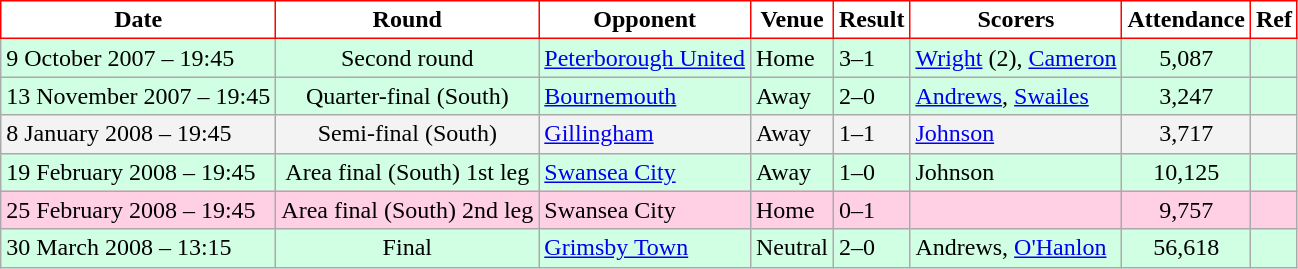<table class="wikitable">
<tr>
<th style="background:#FFFFFF; color:black; border:1px solid red;">Date</th>
<th style="background:#FFFFFF; color:black; border:1px solid red;">Round</th>
<th style="background:#FFFFFF; color:black; border:1px solid red;">Opponent</th>
<th style="background:#FFFFFF; color:black; border:1px solid red;">Venue</th>
<th style="background:#FFFFFF; color:black; border:1px solid red;">Result</th>
<th style="background:#FFFFFF; color:black; border:1px solid red;">Scorers</th>
<th style="background:#FFFFFF; color:black; border:1px solid red;">Attendance</th>
<th style="background:#FFFFFF; color:black; border:1px solid red;">Ref</th>
</tr>
<tr bgcolor = "#d0ffe3">
<td>9 October 2007 – 19:45</td>
<td align="center">Second round</td>
<td><a href='#'>Peterborough United</a></td>
<td>Home</td>
<td>3–1</td>
<td><a href='#'>Wright</a> (2), <a href='#'>Cameron</a></td>
<td align="center">5,087</td>
<td></td>
</tr>
<tr bgcolor = "#d0ffe3">
<td>13 November 2007 – 19:45</td>
<td align="center">Quarter-final (South)</td>
<td><a href='#'>Bournemouth</a></td>
<td>Away</td>
<td>2–0</td>
<td><a href='#'>Andrews</a>, <a href='#'>Swailes</a></td>
<td align="center">3,247</td>
<td></td>
</tr>
<tr bgcolor = "#f3f3f3">
<td>8 January 2008 – 19:45</td>
<td align="center">Semi-final (South)</td>
<td><a href='#'>Gillingham</a></td>
<td>Away</td>
<td>1–1</td>
<td><a href='#'>Johnson</a></td>
<td align="center">3,717</td>
<td></td>
</tr>
<tr bgcolor = "#d0ffe3">
<td>19 February 2008 – 19:45</td>
<td align="center">Area final (South) 1st leg</td>
<td><a href='#'>Swansea City</a></td>
<td>Away</td>
<td>1–0</td>
<td>Johnson</td>
<td align="center">10,125</td>
<td></td>
</tr>
<tr bgcolor = "#ffd0e3">
<td>25 February 2008 – 19:45</td>
<td align="center">Area final (South) 2nd leg</td>
<td>Swansea City</td>
<td>Home</td>
<td>0–1</td>
<td> </td>
<td align="center">9,757</td>
<td></td>
</tr>
<tr bgcolor = "#d0ffe3">
<td>30 March 2008 – 13:15</td>
<td align="center">Final</td>
<td><a href='#'>Grimsby Town</a></td>
<td>Neutral</td>
<td>2–0</td>
<td>Andrews, <a href='#'>O'Hanlon</a></td>
<td align="center">56,618</td>
<td></td>
</tr>
</table>
